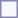<table style="border:1px solid #8888aa; background-color:#f7f8ff; padding:5px; font-size:95%; margin: 0px 12px 12px 0px;">
</table>
